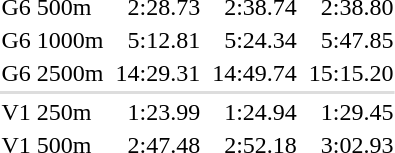<table>
<tr>
<td>G6 500m</td>
<td></td>
<td align=right>2:28.73</td>
<td></td>
<td align=right>2:38.74</td>
<td></td>
<td align=right>2:38.80</td>
</tr>
<tr>
<td>G6 1000m</td>
<td></td>
<td align=right>5:12.81</td>
<td></td>
<td align=right>5:24.34</td>
<td></td>
<td align=right>5:47.85</td>
</tr>
<tr>
<td>G6 2500m</td>
<td></td>
<td align=right>14:29.31</td>
<td></td>
<td align=right>14:49.74</td>
<td></td>
<td align=right>15:15.20</td>
</tr>
<tr bgcolor=#DDDDDD>
<td colspan=7></td>
</tr>
<tr>
<td>V1 250m</td>
<td></td>
<td align=right>1:23.99</td>
<td></td>
<td align=right>1:24.94</td>
<td></td>
<td align=right>1:29.45</td>
</tr>
<tr>
<td>V1 500m</td>
<td></td>
<td align=right>2:47.48</td>
<td></td>
<td align=right>2:52.18</td>
<td></td>
<td align=right>3:02.93</td>
</tr>
</table>
